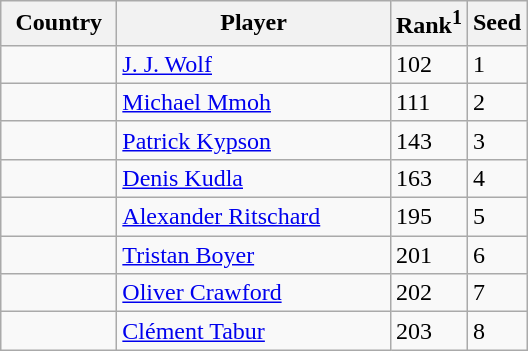<table class="sortable wikitable">
<tr>
<th width="70">Country</th>
<th width="175">Player</th>
<th>Rank<sup>1</sup></th>
<th>Seed</th>
</tr>
<tr>
<td></td>
<td><a href='#'>J. J. Wolf</a></td>
<td>102</td>
<td>1</td>
</tr>
<tr>
<td></td>
<td><a href='#'>Michael Mmoh</a></td>
<td>111</td>
<td>2</td>
</tr>
<tr>
<td></td>
<td><a href='#'>Patrick Kypson</a></td>
<td>143</td>
<td>3</td>
</tr>
<tr>
<td></td>
<td><a href='#'>Denis Kudla</a></td>
<td>163</td>
<td>4</td>
</tr>
<tr>
<td></td>
<td><a href='#'>Alexander Ritschard</a></td>
<td>195</td>
<td>5</td>
</tr>
<tr>
<td></td>
<td><a href='#'>Tristan Boyer</a></td>
<td>201</td>
<td>6</td>
</tr>
<tr>
<td></td>
<td><a href='#'>Oliver Crawford</a></td>
<td>202</td>
<td>7</td>
</tr>
<tr>
<td></td>
<td><a href='#'>Clément Tabur</a></td>
<td>203</td>
<td>8</td>
</tr>
</table>
